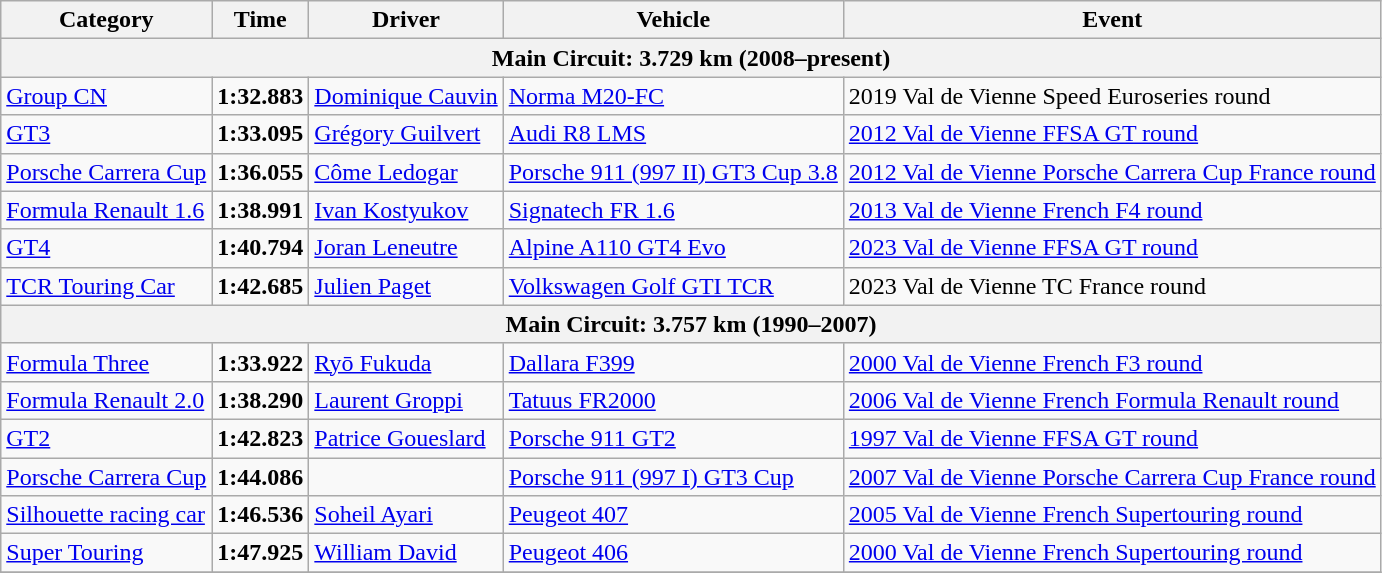<table class="wikitable">
<tr>
<th>Category</th>
<th>Time</th>
<th>Driver</th>
<th>Vehicle</th>
<th>Event</th>
</tr>
<tr>
<th colspan=5>Main Circuit: 3.729 km (2008–present)</th>
</tr>
<tr>
<td><a href='#'>Group CN</a></td>
<td><strong>1:32.883</strong></td>
<td><a href='#'>Dominique Cauvin</a></td>
<td><a href='#'>Norma M20-FC</a></td>
<td>2019 Val de Vienne Speed Euroseries round</td>
</tr>
<tr>
<td><a href='#'>GT3</a></td>
<td><strong>1:33.095</strong></td>
<td><a href='#'>Grégory Guilvert</a></td>
<td><a href='#'>Audi R8 LMS</a></td>
<td><a href='#'>2012 Val de Vienne FFSA GT round</a></td>
</tr>
<tr>
<td><a href='#'>Porsche Carrera Cup</a></td>
<td><strong>1:36.055</strong></td>
<td><a href='#'>Côme Ledogar</a></td>
<td><a href='#'>Porsche 911 (997 II) GT3 Cup 3.8</a></td>
<td><a href='#'>2012 Val de Vienne Porsche Carrera Cup France round</a></td>
</tr>
<tr>
<td><a href='#'>Formula Renault 1.6</a></td>
<td><strong>1:38.991</strong></td>
<td><a href='#'>Ivan Kostyukov</a></td>
<td><a href='#'>Signatech FR 1.6</a></td>
<td><a href='#'>2013 Val de Vienne French F4 round</a></td>
</tr>
<tr>
<td><a href='#'>GT4</a></td>
<td><strong>1:40.794</strong></td>
<td><a href='#'>Joran Leneutre</a></td>
<td><a href='#'>Alpine A110 GT4 Evo</a></td>
<td><a href='#'>2023 Val de Vienne FFSA GT round</a></td>
</tr>
<tr>
<td><a href='#'>TCR Touring Car</a></td>
<td><strong>1:42.685</strong></td>
<td><a href='#'>Julien Paget</a></td>
<td><a href='#'>Volkswagen Golf GTI TCR</a></td>
<td>2023 Val de Vienne TC France round</td>
</tr>
<tr>
<th colspan=5>Main Circuit: 3.757 km (1990–2007)</th>
</tr>
<tr>
<td><a href='#'>Formula Three</a></td>
<td><strong>1:33.922</strong></td>
<td><a href='#'>Ryō Fukuda</a></td>
<td><a href='#'>Dallara F399</a></td>
<td><a href='#'>2000 Val de Vienne French F3 round</a></td>
</tr>
<tr>
<td><a href='#'>Formula Renault 2.0</a></td>
<td><strong>1:38.290</strong></td>
<td><a href='#'>Laurent Groppi</a></td>
<td><a href='#'>Tatuus FR2000</a></td>
<td><a href='#'>2006 Val de Vienne French Formula Renault round</a></td>
</tr>
<tr>
<td><a href='#'>GT2</a></td>
<td><strong>1:42.823</strong></td>
<td><a href='#'>Patrice Goueslard</a></td>
<td><a href='#'>Porsche 911 GT2</a></td>
<td><a href='#'>1997 Val de Vienne FFSA GT round</a></td>
</tr>
<tr>
<td><a href='#'>Porsche Carrera Cup</a></td>
<td><strong>1:44.086</strong></td>
<td></td>
<td><a href='#'>Porsche 911 (997 I) GT3 Cup</a></td>
<td><a href='#'>2007 Val de Vienne Porsche Carrera Cup France round</a></td>
</tr>
<tr>
<td><a href='#'>Silhouette racing car</a></td>
<td><strong>1:46.536</strong></td>
<td><a href='#'>Soheil Ayari</a></td>
<td><a href='#'>Peugeot 407</a></td>
<td><a href='#'>2005 Val de Vienne French Supertouring round</a></td>
</tr>
<tr>
<td><a href='#'>Super Touring</a></td>
<td><strong>1:47.925</strong></td>
<td><a href='#'>William David</a></td>
<td><a href='#'>Peugeot 406</a></td>
<td><a href='#'>2000 Val de Vienne French Supertouring round</a></td>
</tr>
<tr>
</tr>
</table>
